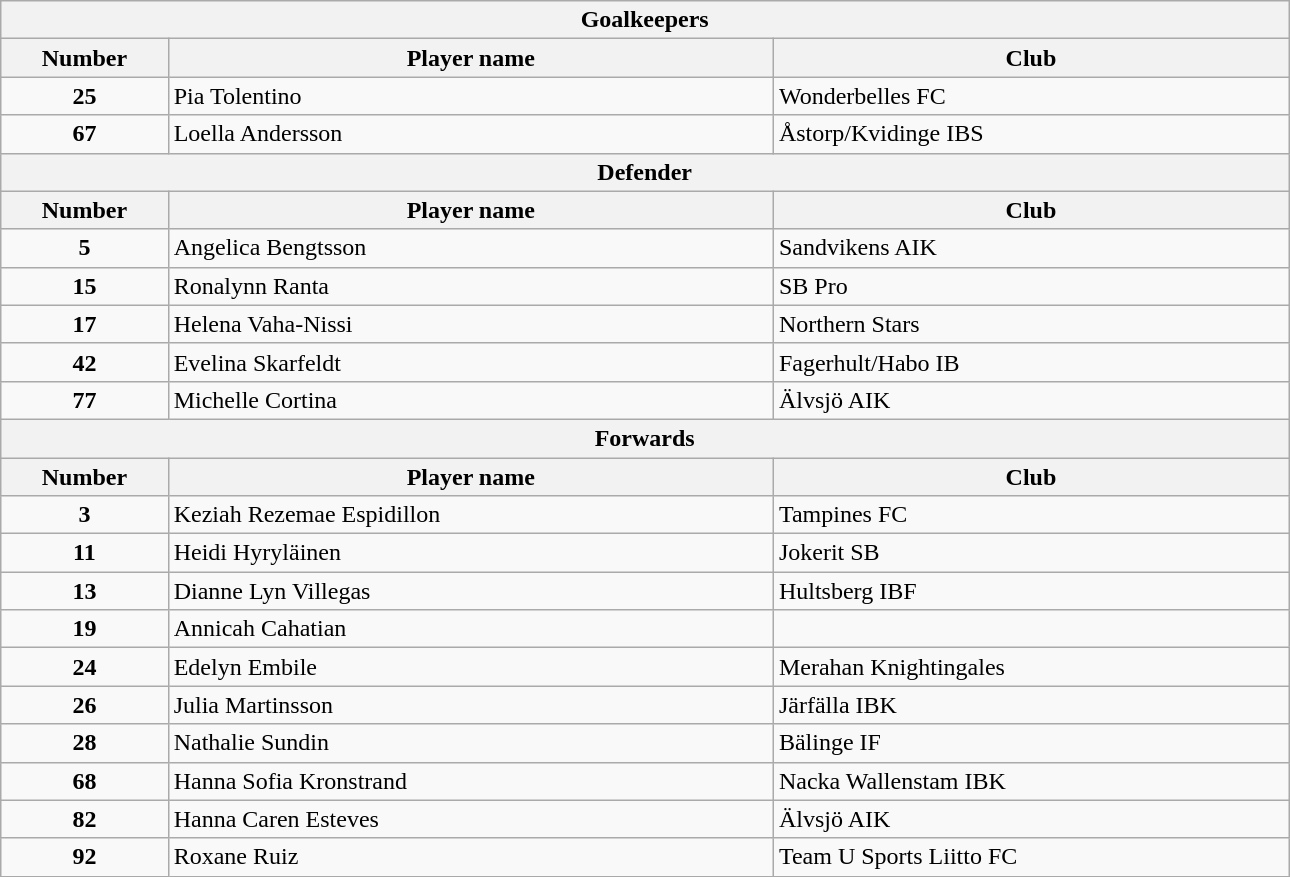<table class="wikitable" width=68%>
<tr>
<th colspan=6>Goalkeepers</th>
</tr>
<tr>
<th width=13%>Number</th>
<th !width=15%>Player name</th>
<th width=40%>Club</th>
</tr>
<tr>
<td align=center><strong>25</strong></td>
<td>Pia Tolentino</td>
<td> Wonderbelles FC</td>
</tr>
<tr>
<td align=center><strong>67</strong></td>
<td>Loella Andersson</td>
<td> Åstorp/Kvidinge IBS</td>
</tr>
<tr>
<th colspan=6>Defender</th>
</tr>
<tr>
<th width=13%>Number</th>
<th !width=15%>Player name</th>
<th width=40%>Club</th>
</tr>
<tr>
<td align=center><strong>5</strong></td>
<td>Angelica Bengtsson</td>
<td> Sandvikens AIK</td>
</tr>
<tr>
<td align=center><strong>15</strong></td>
<td>Ronalynn Ranta</td>
<td> SB Pro</td>
</tr>
<tr>
<td align=center><strong>17</strong></td>
<td>Helena Vaha-Nissi</td>
<td> Northern Stars</td>
</tr>
<tr>
<td align=center><strong>42</strong></td>
<td>Evelina Skarfeldt</td>
<td> Fagerhult/Habo IB</td>
</tr>
<tr>
<td align=center><strong>77</strong></td>
<td>Michelle Cortina</td>
<td> Älvsjö AIK</td>
</tr>
<tr>
<th colspan=6>Forwards</th>
</tr>
<tr>
<th width=13%>Number</th>
<th !width=15%>Player name</th>
<th width=40%>Club</th>
</tr>
<tr>
<td align=center><strong>3</strong></td>
<td>Keziah Rezemae Espidillon</td>
<td> Tampines FC</td>
</tr>
<tr>
<td align=center><strong>11</strong></td>
<td>Heidi Hyryläinen</td>
<td> Jokerit SB</td>
</tr>
<tr>
<td align=center><strong>13</strong></td>
<td>Dianne Lyn Villegas</td>
<td> Hultsberg IBF</td>
</tr>
<tr>
<td align=center><strong>19</strong></td>
<td>Annicah Cahatian</td>
</tr>
<tr>
<td align=center><strong>24</strong></td>
<td>Edelyn Embile</td>
<td> Merahan Knightingales</td>
</tr>
<tr>
<td align=center><strong>26</strong></td>
<td>Julia Martinsson</td>
<td> Järfälla IBK</td>
</tr>
<tr>
<td align=center><strong>28</strong></td>
<td>Nathalie Sundin</td>
<td> Bälinge IF</td>
</tr>
<tr>
<td align=center><strong>68</strong></td>
<td>Hanna Sofia Kronstrand</td>
<td> Nacka Wallenstam IBK</td>
</tr>
<tr>
<td align=center><strong>82</strong></td>
<td>Hanna Caren Esteves</td>
<td> Älvsjö AIK</td>
</tr>
<tr>
<td align=center><strong>92</strong></td>
<td>Roxane Ruiz</td>
<td> Team U Sports Liitto FC</td>
</tr>
</table>
